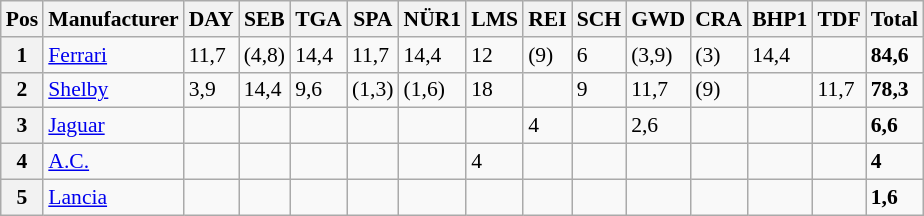<table class="wikitable" style="font-size: 90%;">
<tr>
<th>Pos</th>
<th>Manufacturer</th>
<th> DAY</th>
<th> SEB</th>
<th> TGA</th>
<th> SPA</th>
<th> NÜR1</th>
<th> LMS</th>
<th> REI</th>
<th> SCH</th>
<th> GWD</th>
<th> CRA</th>
<th> BHP1</th>
<th> TDF</th>
<th>Total</th>
</tr>
<tr>
<th>1</th>
<td><a href='#'>Ferrari</a></td>
<td>11,7</td>
<td>(4,8)</td>
<td>14,4</td>
<td>11,7</td>
<td>14,4</td>
<td>12</td>
<td>(9)</td>
<td>6</td>
<td>(3,9)</td>
<td>(3)</td>
<td>14,4</td>
<td></td>
<td><strong>84,6</strong></td>
</tr>
<tr>
<th>2</th>
<td><a href='#'>Shelby</a></td>
<td>3,9</td>
<td>14,4</td>
<td>9,6</td>
<td>(1,3)</td>
<td>(1,6)</td>
<td>18</td>
<td></td>
<td>9</td>
<td>11,7</td>
<td>(9)</td>
<td></td>
<td>11,7</td>
<td><strong>78,3</strong></td>
</tr>
<tr>
<th>3</th>
<td><a href='#'>Jaguar</a></td>
<td></td>
<td></td>
<td></td>
<td></td>
<td></td>
<td></td>
<td>4</td>
<td></td>
<td>2,6</td>
<td></td>
<td></td>
<td></td>
<td><strong>6,6</strong></td>
</tr>
<tr>
<th>4</th>
<td><a href='#'>A.C.</a></td>
<td></td>
<td></td>
<td></td>
<td></td>
<td></td>
<td>4</td>
<td></td>
<td></td>
<td></td>
<td></td>
<td></td>
<td></td>
<td><strong>4</strong></td>
</tr>
<tr>
<th>5</th>
<td><a href='#'>Lancia</a></td>
<td></td>
<td></td>
<td></td>
<td></td>
<td></td>
<td></td>
<td></td>
<td></td>
<td></td>
<td></td>
<td></td>
<td></td>
<td><strong>1,6</strong></td>
</tr>
</table>
